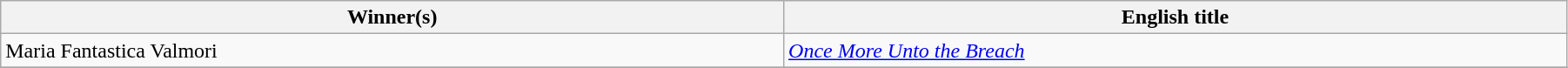<table class="wikitable" width="95%" cellpadding="5">
<tr>
<th width="18%">Winner(s)</th>
<th width="18%">English title</th>
</tr>
<tr>
<td>  Maria Fantastica Valmori</td>
<td><em><a href='#'>Once More Unto the Breach</a></em></td>
</tr>
<tr>
</tr>
</table>
